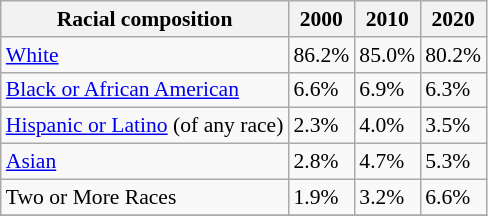<table class="wikitable sortable collapsible" style="font-size: 90%;">
<tr>
<th>Racial composition</th>
<th>2000</th>
<th>2010</th>
<th>2020</th>
</tr>
<tr>
<td><a href='#'>White</a></td>
<td>86.2%</td>
<td>85.0%</td>
<td>80.2%</td>
</tr>
<tr>
<td><a href='#'>Black or African American</a></td>
<td>6.6%</td>
<td>6.9%</td>
<td>6.3%</td>
</tr>
<tr>
<td><a href='#'>Hispanic or Latino</a> (of any race)</td>
<td>2.3%</td>
<td>4.0%</td>
<td>3.5%</td>
</tr>
<tr>
<td><a href='#'>Asian</a></td>
<td>2.8%</td>
<td>4.7%</td>
<td>5.3%</td>
</tr>
<tr>
<td>Two or More Races</td>
<td>1.9%</td>
<td>3.2%</td>
<td>6.6%</td>
</tr>
<tr>
</tr>
</table>
